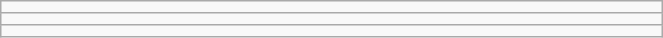<table class="wikitable" style=" text-align:center; font-size:110%;" width="35%">
<tr>
<td></td>
</tr>
<tr>
<td></td>
</tr>
<tr>
<td></td>
</tr>
</table>
